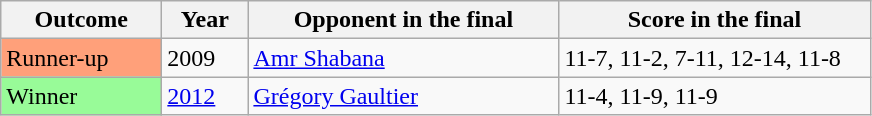<table class="sortable wikitable">
<tr>
<th width="100">Outcome</th>
<th width="50">Year</th>
<th width="200">Opponent in the final</th>
<th width="200">Score in the final</th>
</tr>
<tr>
<td bgcolor="ffa07a">Runner-up</td>
<td>2009</td>
<td>   <a href='#'>Amr Shabana</a></td>
<td>11-7, 11-2, 7-11, 12-14, 11-8</td>
</tr>
<tr>
<td bgcolor="98FB98">Winner</td>
<td><a href='#'>2012</a></td>
<td>   <a href='#'>Grégory Gaultier</a></td>
<td>11-4, 11-9, 11-9</td>
</tr>
</table>
